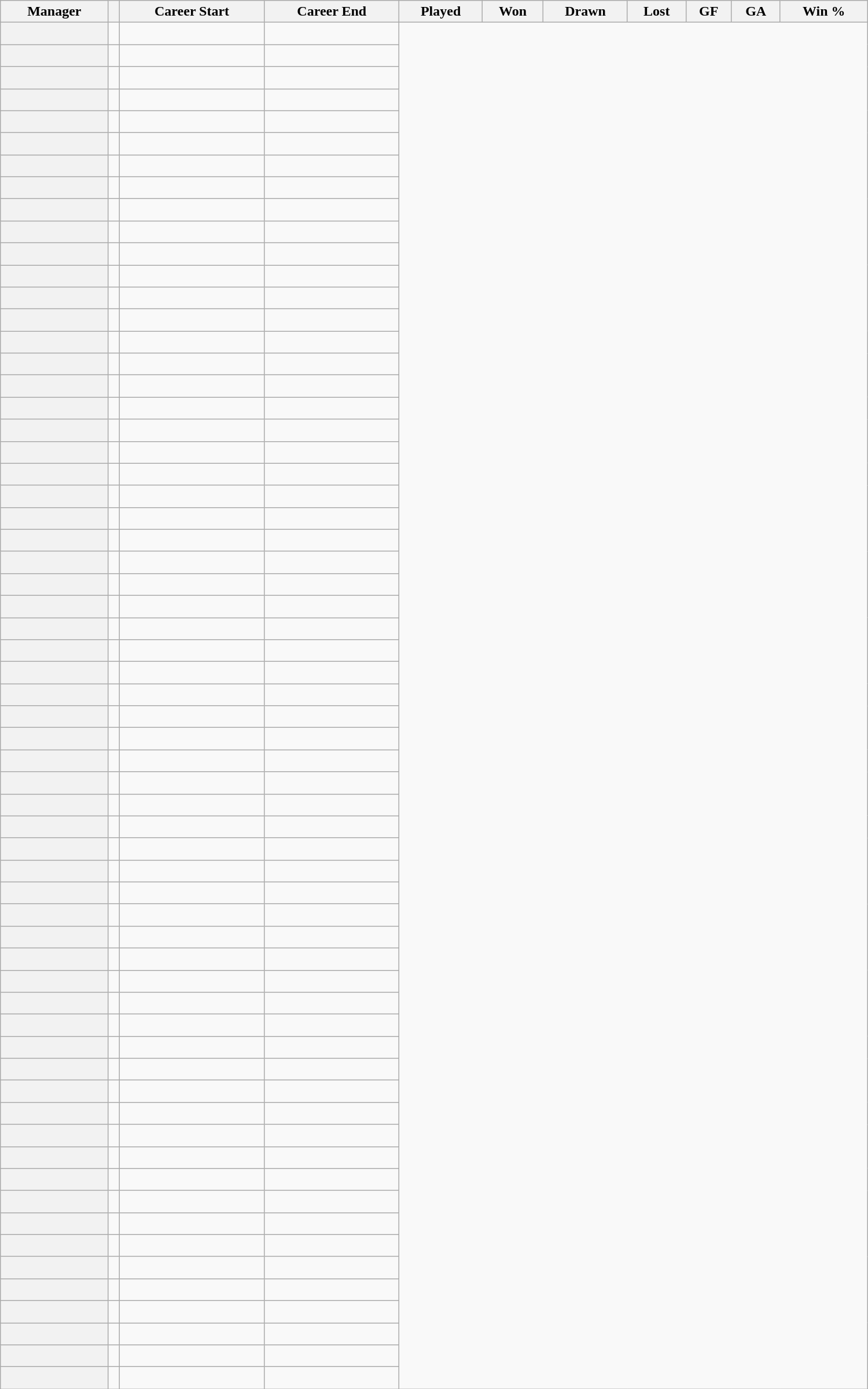<table class="wikitable sortable plainrowheaders" style="text-align:center; width:1000px;">
<tr>
<th scope=col>Manager</th>
<th scope=col></th>
<th scope=col>Career Start</th>
<th scope=col>Career End</th>
<th scope=col>Played</th>
<th scope=col>Won</th>
<th scope=col>Drawn</th>
<th scope=col>Lost</th>
<th scope=col>GF</th>
<th scope=col>GA</th>
<th scope=col>Win %</th>
</tr>
<tr>
<th scope=row></th>
<td></td>
<td></td>
<td><br></td>
</tr>
<tr>
<th scope=row></th>
<td></td>
<td></td>
<td><br></td>
</tr>
<tr>
<th scope=row></th>
<td></td>
<td></td>
<td><br></td>
</tr>
<tr>
<th scope=row></th>
<td></td>
<td></td>
<td><br></td>
</tr>
<tr>
<th scope=row></th>
<td></td>
<td></td>
<td><br></td>
</tr>
<tr>
<th scope=row></th>
<td></td>
<td></td>
<td><br></td>
</tr>
<tr>
<th scope=row></th>
<td></td>
<td></td>
<td><br></td>
</tr>
<tr>
<th scope=row></th>
<td></td>
<td></td>
<td><br></td>
</tr>
<tr>
<th scope=row></th>
<td></td>
<td></td>
<td><br></td>
</tr>
<tr>
<th scope=row></th>
<td></td>
<td></td>
<td><br></td>
</tr>
<tr>
<th scope=row></th>
<td></td>
<td></td>
<td><br></td>
</tr>
<tr>
<th scope=row></th>
<td></td>
<td></td>
<td><br></td>
</tr>
<tr>
<th scope=row></th>
<td></td>
<td></td>
<td><br></td>
</tr>
<tr>
<th scope=row></th>
<td></td>
<td></td>
<td><br></td>
</tr>
<tr>
<th scope=row></th>
<td></td>
<td></td>
<td><br></td>
</tr>
<tr>
<th scope=row></th>
<td></td>
<td></td>
<td><br></td>
</tr>
<tr>
<th scope=row></th>
<td></td>
<td></td>
<td><br></td>
</tr>
<tr>
<th scope=row></th>
<td></td>
<td></td>
<td><br></td>
</tr>
<tr>
<th scope=row></th>
<td></td>
<td></td>
<td><br></td>
</tr>
<tr>
<th scope=row></th>
<td></td>
<td></td>
<td><br></td>
</tr>
<tr>
<th scope=row></th>
<td></td>
<td></td>
<td><br></td>
</tr>
<tr>
<th scope=row></th>
<td></td>
<td></td>
<td><br></td>
</tr>
<tr>
<th scope=row></th>
<td></td>
<td></td>
<td><br></td>
</tr>
<tr>
<th scope=row></th>
<td></td>
<td></td>
<td><br></td>
</tr>
<tr>
<th scope=row></th>
<td></td>
<td></td>
<td><br></td>
</tr>
<tr>
<th scope=row></th>
<td></td>
<td></td>
<td><br></td>
</tr>
<tr>
<th scope=row></th>
<td></td>
<td></td>
<td><br></td>
</tr>
<tr>
<th scope=row></th>
<td></td>
<td></td>
<td><br></td>
</tr>
<tr>
<th scope=row></th>
<td></td>
<td></td>
<td><br></td>
</tr>
<tr>
<th scope=row></th>
<td></td>
<td></td>
<td><br></td>
</tr>
<tr>
<th scope=row></th>
<td></td>
<td></td>
<td><br></td>
</tr>
<tr>
<th scope=row></th>
<td></td>
<td></td>
<td><br></td>
</tr>
<tr>
<th scope=row></th>
<td></td>
<td></td>
<td><br></td>
</tr>
<tr>
<th scope=row></th>
<td></td>
<td></td>
<td><br></td>
</tr>
<tr>
<th scope=row></th>
<td></td>
<td></td>
<td><br></td>
</tr>
<tr>
<th scope=row></th>
<td></td>
<td></td>
<td><br></td>
</tr>
<tr>
<th scope=row></th>
<td></td>
<td></td>
<td><br></td>
</tr>
<tr>
<th scope=row></th>
<td></td>
<td></td>
<td><br></td>
</tr>
<tr>
<th scope=row></th>
<td></td>
<td></td>
<td><br></td>
</tr>
<tr>
<th scope=row></th>
<td></td>
<td></td>
<td><br></td>
</tr>
<tr>
<th scope=row></th>
<td></td>
<td></td>
<td><br></td>
</tr>
<tr>
<th scope=row></th>
<td></td>
<td></td>
<td><br></td>
</tr>
<tr>
<th scope=row></th>
<td></td>
<td></td>
<td><br></td>
</tr>
<tr>
<th scope=row></th>
<td></td>
<td></td>
<td><br></td>
</tr>
<tr>
<th scope=row></th>
<td></td>
<td></td>
<td><br></td>
</tr>
<tr>
<th scope=row></th>
<td></td>
<td></td>
<td><br></td>
</tr>
<tr>
<th scope=row></th>
<td></td>
<td></td>
<td><br></td>
</tr>
<tr>
<th scope=row></th>
<td></td>
<td></td>
<td><br></td>
</tr>
<tr>
<th scope=row></th>
<td></td>
<td></td>
<td><br></td>
</tr>
<tr>
<th scope=row></th>
<td></td>
<td></td>
<td><br></td>
</tr>
<tr>
<th scope=row></th>
<td></td>
<td></td>
<td><br></td>
</tr>
<tr>
<th scope=row></th>
<td></td>
<td></td>
<td><br></td>
</tr>
<tr>
<th scope=row></th>
<td></td>
<td></td>
<td><br></td>
</tr>
<tr>
<th scope=row></th>
<td></td>
<td></td>
<td><br></td>
</tr>
<tr>
<th scope=row></th>
<td></td>
<td></td>
<td><br></td>
</tr>
<tr>
<th scope=row></th>
<td></td>
<td></td>
<td><br></td>
</tr>
<tr>
<th scope=row></th>
<td></td>
<td></td>
<td><br></td>
</tr>
<tr>
<th scope=row></th>
<td></td>
<td></td>
<td><br></td>
</tr>
<tr>
<th scope=row></th>
<td></td>
<td></td>
<td><br></td>
</tr>
<tr>
<th scope=row></th>
<td></td>
<td></td>
<td><br></td>
</tr>
<tr>
<th scope=row></th>
<td></td>
<td></td>
<td><br></td>
</tr>
<tr>
<th scope=row></th>
<td></td>
<td></td>
<td><br></td>
</tr>
</table>
